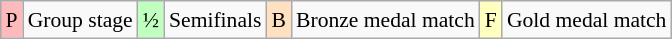<table class="wikitable" style="margin:0.5em auto; font-size:90%; line-height:1.25em;">
<tr>
<td bgcolor="#FFBBBB" align=center>P</td>
<td>Group stage</td>
<td bgcolor="#C0FFC0" align=center>½</td>
<td>Semifinals</td>
<td bgcolor="#FFE0C0" align=center>B</td>
<td>Bronze medal match</td>
<td bgcolor="#FFFFC0" align=center>F</td>
<td>Gold medal match</td>
</tr>
</table>
